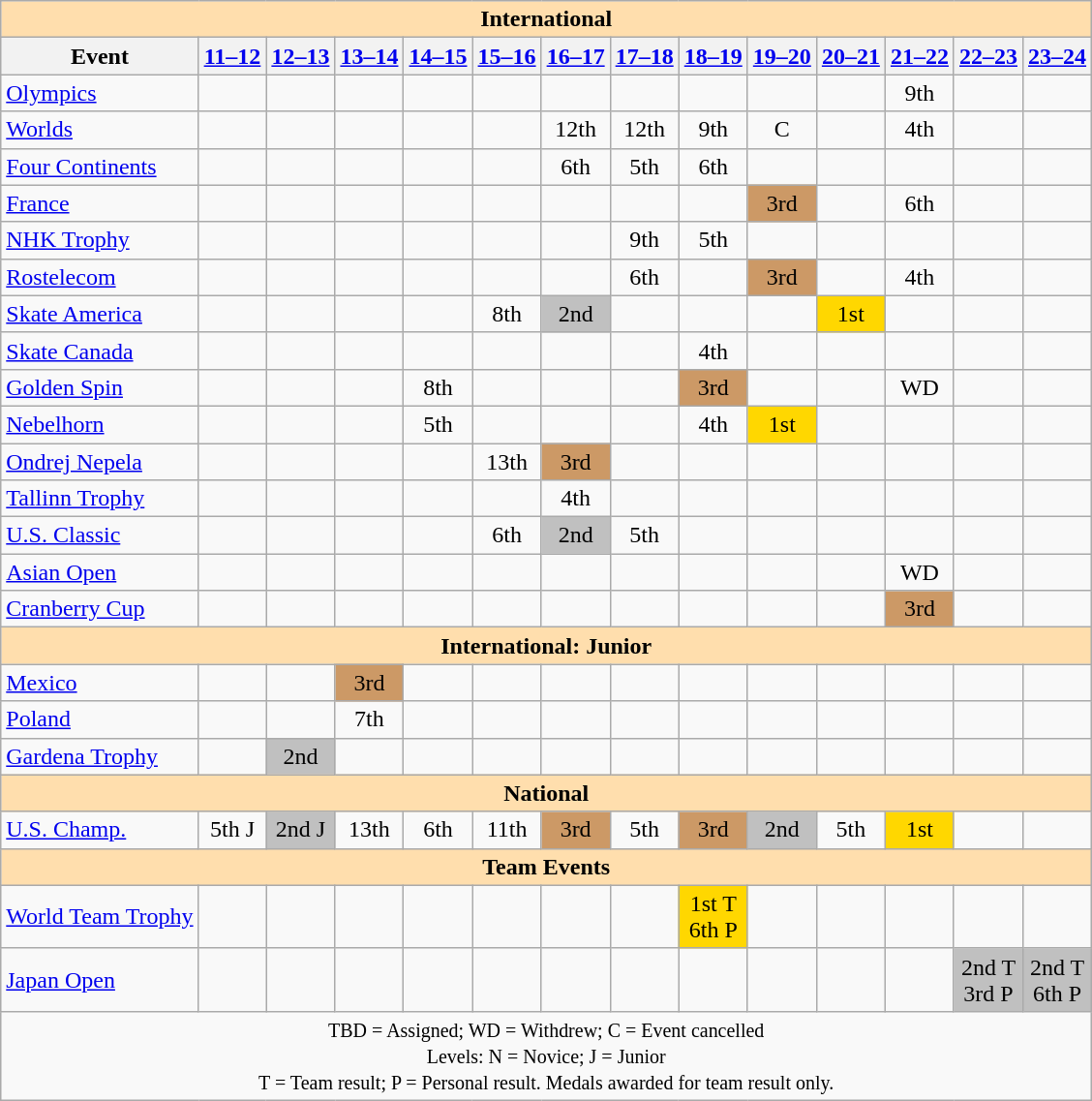<table class="wikitable" style="text-align:center">
<tr>
<th colspan=14 style="background:#ffdead; text-align:center;">International</th>
</tr>
<tr>
<th>Event</th>
<th><a href='#'>11–12</a></th>
<th><a href='#'>12–13</a></th>
<th><a href='#'>13–14</a></th>
<th><a href='#'>14–15</a></th>
<th><a href='#'>15–16</a></th>
<th><a href='#'>16–17</a></th>
<th><a href='#'>17–18</a></th>
<th><a href='#'>18–19</a></th>
<th><a href='#'>19–20</a></th>
<th><a href='#'>20–21</a></th>
<th><a href='#'>21–22</a></th>
<th><a href='#'>22–23</a></th>
<th><a href='#'>23–24</a></th>
</tr>
<tr>
<td align=left><a href='#'>Olympics</a></td>
<td></td>
<td></td>
<td></td>
<td></td>
<td></td>
<td></td>
<td></td>
<td></td>
<td></td>
<td></td>
<td>9th</td>
<td></td>
<td></td>
</tr>
<tr>
<td align=left><a href='#'>Worlds</a></td>
<td></td>
<td></td>
<td></td>
<td></td>
<td></td>
<td>12th</td>
<td>12th</td>
<td>9th</td>
<td>C</td>
<td></td>
<td>4th</td>
<td></td>
<td></td>
</tr>
<tr>
<td align=left><a href='#'>Four Continents</a></td>
<td></td>
<td></td>
<td></td>
<td></td>
<td></td>
<td>6th</td>
<td>5th</td>
<td>6th</td>
<td></td>
<td></td>
<td></td>
<td></td>
<td></td>
</tr>
<tr>
<td align=left> <a href='#'>France</a></td>
<td></td>
<td></td>
<td></td>
<td></td>
<td></td>
<td></td>
<td></td>
<td></td>
<td style="background:#c96;">3rd</td>
<td></td>
<td>6th</td>
<td></td>
<td></td>
</tr>
<tr>
<td align=left> <a href='#'>NHK Trophy</a></td>
<td></td>
<td></td>
<td></td>
<td></td>
<td></td>
<td></td>
<td>9th</td>
<td>5th</td>
<td></td>
<td></td>
<td></td>
<td></td>
<td></td>
</tr>
<tr>
<td align=left> <a href='#'>Rostelecom</a></td>
<td></td>
<td></td>
<td></td>
<td></td>
<td></td>
<td></td>
<td>6th</td>
<td></td>
<td style="background:#c96;">3rd</td>
<td></td>
<td>4th</td>
<td></td>
<td></td>
</tr>
<tr>
<td align=left> <a href='#'>Skate America</a></td>
<td></td>
<td></td>
<td></td>
<td></td>
<td>8th</td>
<td style="background:silver;">2nd</td>
<td></td>
<td></td>
<td></td>
<td style="background:gold;">1st</td>
<td></td>
<td></td>
<td></td>
</tr>
<tr>
<td align=left> <a href='#'>Skate Canada</a></td>
<td></td>
<td></td>
<td></td>
<td></td>
<td></td>
<td></td>
<td></td>
<td>4th</td>
<td></td>
<td></td>
<td></td>
<td></td>
<td></td>
</tr>
<tr>
<td align=left> <a href='#'>Golden Spin</a></td>
<td></td>
<td></td>
<td></td>
<td>8th</td>
<td></td>
<td></td>
<td></td>
<td style="background:#c96;">3rd</td>
<td></td>
<td></td>
<td>WD</td>
<td></td>
<td></td>
</tr>
<tr>
<td align=left> <a href='#'>Nebelhorn</a></td>
<td></td>
<td></td>
<td></td>
<td>5th</td>
<td></td>
<td></td>
<td></td>
<td>4th</td>
<td style="background:gold;">1st</td>
<td></td>
<td></td>
<td></td>
<td></td>
</tr>
<tr>
<td align=left> <a href='#'>Ondrej Nepela</a></td>
<td></td>
<td></td>
<td></td>
<td></td>
<td>13th</td>
<td style="background:#c96;">3rd</td>
<td></td>
<td></td>
<td></td>
<td></td>
<td></td>
<td></td>
<td></td>
</tr>
<tr>
<td align=left> <a href='#'>Tallinn Trophy</a></td>
<td></td>
<td></td>
<td></td>
<td></td>
<td></td>
<td>4th</td>
<td></td>
<td></td>
<td></td>
<td></td>
<td></td>
<td></td>
<td></td>
</tr>
<tr>
<td align=left> <a href='#'>U.S. Classic</a></td>
<td></td>
<td></td>
<td></td>
<td></td>
<td>6th</td>
<td style="background:silver;">2nd</td>
<td>5th</td>
<td></td>
<td></td>
<td></td>
<td></td>
<td></td>
<td></td>
</tr>
<tr>
<td align=left> <a href='#'>Asian Open</a></td>
<td></td>
<td></td>
<td></td>
<td></td>
<td></td>
<td></td>
<td></td>
<td></td>
<td></td>
<td></td>
<td>WD</td>
<td></td>
<td></td>
</tr>
<tr>
<td align=left><a href='#'>Cranberry Cup</a></td>
<td></td>
<td></td>
<td></td>
<td></td>
<td></td>
<td></td>
<td></td>
<td></td>
<td></td>
<td></td>
<td bgcolor=cc9966>3rd</td>
<td></td>
<td></td>
</tr>
<tr>
<th colspan=14 style="background:#ffdead; text-align:center;">International: Junior</th>
</tr>
<tr>
<td align=left> <a href='#'>Mexico</a></td>
<td></td>
<td></td>
<td style="background:#c96;">3rd</td>
<td></td>
<td></td>
<td></td>
<td></td>
<td></td>
<td></td>
<td></td>
<td></td>
<td></td>
<td></td>
</tr>
<tr>
<td align=left> <a href='#'>Poland</a></td>
<td></td>
<td></td>
<td>7th</td>
<td></td>
<td></td>
<td></td>
<td></td>
<td></td>
<td></td>
<td></td>
<td></td>
<td></td>
<td></td>
</tr>
<tr>
<td align=left><a href='#'>Gardena Trophy</a></td>
<td></td>
<td style="background:silver;">2nd</td>
<td></td>
<td></td>
<td></td>
<td></td>
<td></td>
<td></td>
<td></td>
<td></td>
<td></td>
<td></td>
<td></td>
</tr>
<tr>
<th colspan=14 style="background:#ffdead; text-align:center;">National</th>
</tr>
<tr>
<td align=left><a href='#'>U.S. Champ.</a></td>
<td>5th J</td>
<td style="background:silver;">2nd J</td>
<td>13th</td>
<td>6th</td>
<td>11th</td>
<td style="background:#c96;">3rd</td>
<td>5th</td>
<td style="background:#c96;">3rd</td>
<td style="background:silver;">2nd</td>
<td>5th</td>
<td style="background:gold;">1st</td>
<td></td>
<td></td>
</tr>
<tr>
<th colspan=14 style="background:#ffdead; text-align:center;">Team Events</th>
</tr>
<tr>
<td align=left><a href='#'>World Team Trophy</a></td>
<td></td>
<td></td>
<td></td>
<td></td>
<td></td>
<td></td>
<td></td>
<td bgcolor=gold>1st T <br> 6th P</td>
<td></td>
<td></td>
<td></td>
<td></td>
<td></td>
</tr>
<tr>
<td align=left><a href='#'>Japan Open</a></td>
<td></td>
<td></td>
<td></td>
<td></td>
<td></td>
<td></td>
<td></td>
<td></td>
<td></td>
<td></td>
<td></td>
<td bgcolor=silver>2nd T <br> 3rd P</td>
<td bgcolor=silver>2nd T <br> 6th P</td>
</tr>
<tr>
<td colspan=14 style="text-align:center;"><small> TBD = Assigned; WD = Withdrew; C = Event cancelled <br> Levels: N = Novice; J = Junior <br> T = Team result; P = Personal result. Medals awarded for team result only.</small></td>
</tr>
</table>
